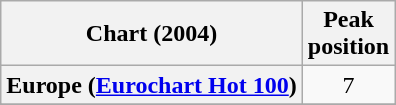<table class="wikitable sortable plainrowheaders" style="text-align:center">
<tr>
<th scope="col">Chart (2004)</th>
<th scope="col">Peak<br>position</th>
</tr>
<tr>
<th scope="row">Europe (<a href='#'>Eurochart Hot 100</a>)</th>
<td>7</td>
</tr>
<tr>
</tr>
<tr>
</tr>
<tr>
</tr>
</table>
